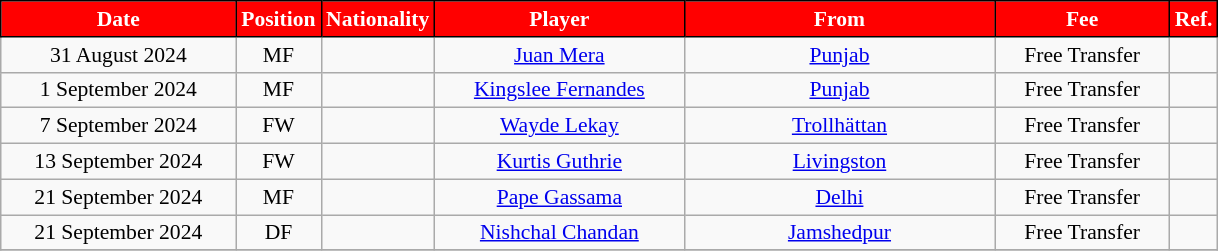<table class="wikitable" style="text-align:center; font-size:90%; ">
<tr>
<th style="background:#FF0000;color:white;border:1px solid black; width:150px;">Date</th>
<th style="background:#FF0000;color:white;border:1px solid black; width:50px;">Position</th>
<th style="background:#FF0000;color:white;border:1px solid black; width:50px;">Nationality</th>
<th style="background:#FF0000;color:white;border:1px solid black; width:160px;">Player</th>
<th style="background:#FF0000;color:white;border:1px solid black; width:200px;">From</th>
<th style="background:#FF0000;color:white;border:1px solid black; width:110px;">Fee</th>
<th style="background:#FF0000;color:white;border:1px solid black; width:25px;">Ref.</th>
</tr>
<tr>
<td>31 August 2024</td>
<td>MF</td>
<td></td>
<td><a href='#'>Juan Mera</a></td>
<td> <a href='#'>Punjab</a></td>
<td>Free Transfer</td>
<td></td>
</tr>
<tr>
<td>1 September 2024</td>
<td>MF</td>
<td></td>
<td><a href='#'>Kingslee Fernandes</a></td>
<td> <a href='#'>Punjab</a></td>
<td>Free Transfer</td>
<td></td>
</tr>
<tr>
<td>7 September 2024</td>
<td>FW</td>
<td></td>
<td><a href='#'>Wayde Lekay</a></td>
<td> <a href='#'>Trollhättan</a></td>
<td>Free Transfer</td>
<td></td>
</tr>
<tr>
<td>13 September 2024</td>
<td>FW</td>
<td></td>
<td><a href='#'>Kurtis Guthrie</a></td>
<td> <a href='#'>Livingston</a></td>
<td>Free Transfer</td>
<td></td>
</tr>
<tr>
<td>21 September 2024</td>
<td>MF</td>
<td></td>
<td><a href='#'>Pape Gassama</a></td>
<td> <a href='#'>Delhi</a></td>
<td>Free Transfer</td>
<td></td>
</tr>
<tr>
<td>21 September 2024</td>
<td>DF</td>
<td></td>
<td><a href='#'>Nishchal Chandan</a></td>
<td> <a href='#'>Jamshedpur</a></td>
<td>Free Transfer</td>
<td></td>
</tr>
<tr>
</tr>
</table>
